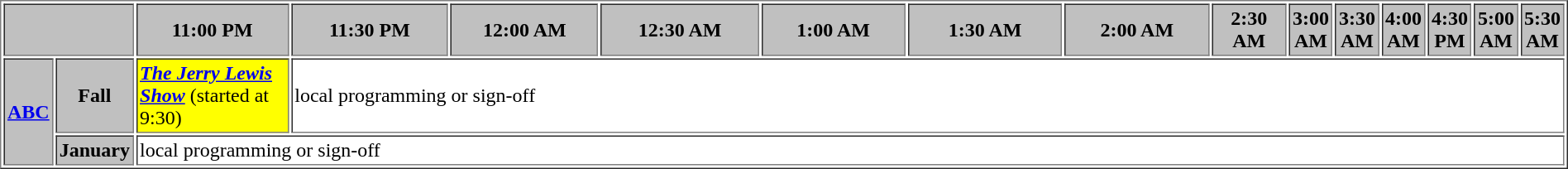<table border="1" cellpadding="2">
<tr>
<th bgcolor="#C0C0C0"colspan="2"> </th>
<th width="13%" bgcolor="#C0C0C0">11:00 PM</th>
<th width="14%" bgcolor="#C0C0C0">11:30 PM</th>
<th width="13%" bgcolor="#C0C0C0">12:00 AM</th>
<th width="14%" bgcolor="#C0C0C0">12:30 AM</th>
<th width="13%" bgcolor="#C0C0C0">1:00 AM</th>
<th width="14%" bgcolor="#C0C0C0">1:30 AM</th>
<th width="13%" bgcolor="#C0C0C0">2:00 AM</th>
<th width="14%" bgcolor="#C0C0C0">2:30 AM</th>
<th width="13%" bgcolor="#C0C0C0">3:00 AM</th>
<th width="14%" bgcolor="#C0C0C0">3:30 AM</th>
<th width="13%" bgcolor="#C0C0C0">4:00 AM</th>
<th width="14%" bgcolor="#C0C0C0">4:30 PM</th>
<th width="13%" bgcolor="#C0C0C0">5:00 AM</th>
<th width="14%" bgcolor="#C0C0C0">5:30 AM</th>
</tr>
<tr>
<th bgcolor="#C0C0C0"rowspan="2"><a href='#'>ABC</a></th>
<th bgcolor="#C0C0C0">Fall</th>
<td bgcolor="yellow"><strong><em><a href='#'>The Jerry Lewis Show</a></em></strong> (started at 9:30)</td>
<td bgcolor="white" colspan="13">local programming or sign-off</td>
</tr>
<tr>
<th bgcolor="#C0C0C0">January</th>
<td bgcolor="white" colspan="14">local programming or sign-off</td>
</tr>
</table>
